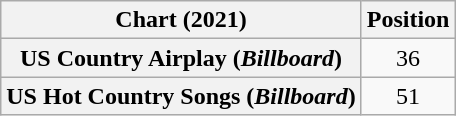<table class="wikitable sortable plainrowheaders" style="text-align:center">
<tr>
<th>Chart (2021)</th>
<th>Position</th>
</tr>
<tr>
<th scope="row">US Country Airplay (<em>Billboard</em>)</th>
<td>36</td>
</tr>
<tr>
<th scope="row">US Hot Country Songs (<em>Billboard</em>)</th>
<td>51</td>
</tr>
</table>
